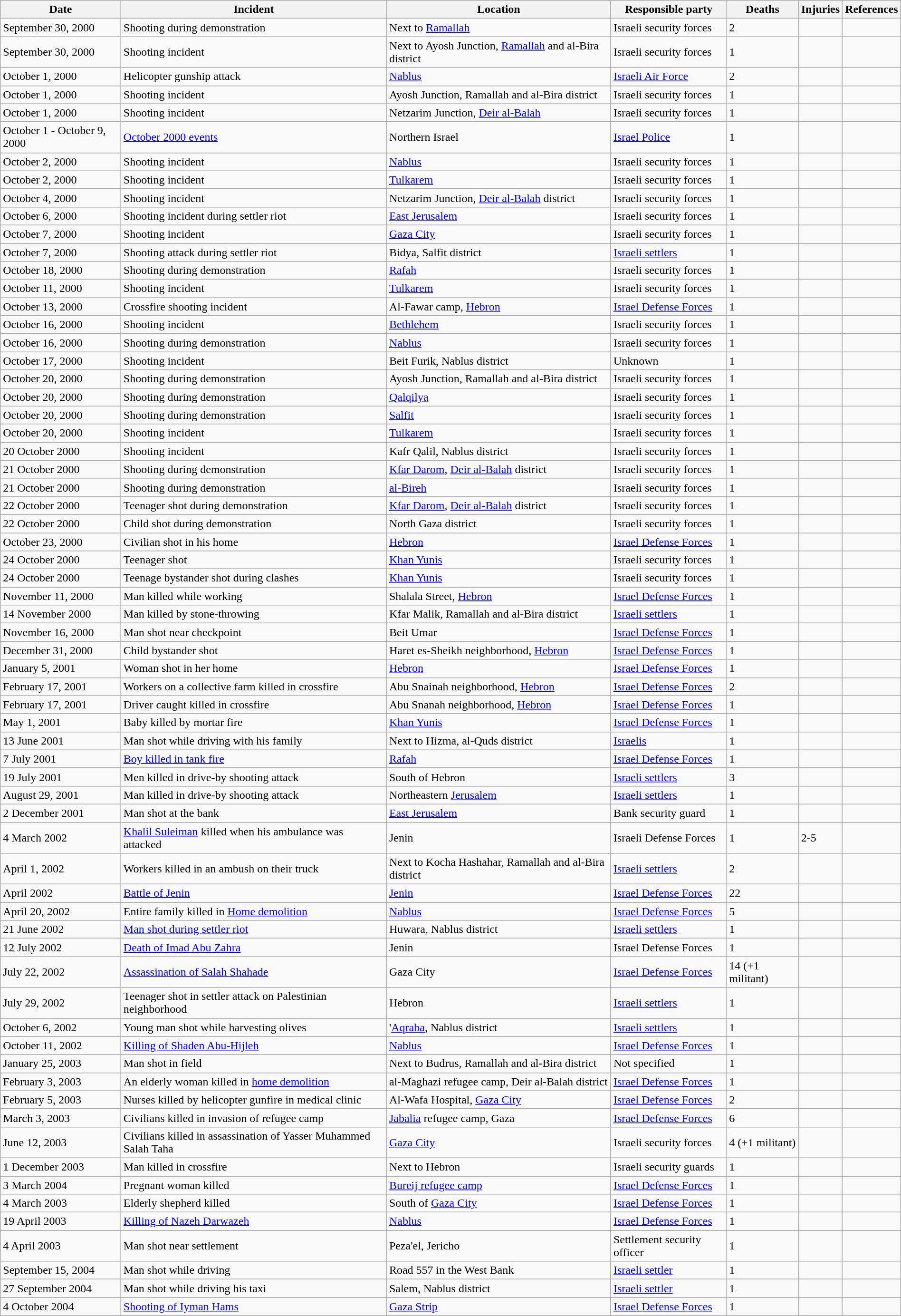<table class="wikitable sortable" style="width:100%; margin:auto;">
<tr>
<th>Date</th>
<th>Incident</th>
<th>Location</th>
<th>Responsible party</th>
<th>Deaths</th>
<th>Injuries</th>
<th>References</th>
</tr>
<tr>
<td>September 30, 2000</td>
<td>Shooting during demonstration</td>
<td>Next to <a href='#'>Ramallah</a></td>
<td>Israeli security forces</td>
<td>2</td>
<td></td>
<td></td>
</tr>
<tr>
<td>September 30, 2000</td>
<td>Shooting incident</td>
<td>Next to Ayosh Junction, <a href='#'>Ramallah</a> and al-Bira district</td>
<td>Israeli security forces</td>
<td>1</td>
<td></td>
<td></td>
</tr>
<tr>
<td>October 1, 2000</td>
<td>Helicopter gunship attack</td>
<td><a href='#'>Nablus</a></td>
<td><a href='#'>Israeli Air Force</a></td>
<td>2</td>
<td></td>
<td></td>
</tr>
<tr>
<td>October 1, 2000</td>
<td>Shooting incident</td>
<td>Ayosh Junction, Ramallah and al-Bira district</td>
<td>Israeli security forces</td>
<td>1</td>
<td></td>
<td></td>
</tr>
<tr>
<td>October 1, 2000</td>
<td>Shooting incident</td>
<td>Netzarim Junction, <a href='#'>Deir al-Balah</a></td>
<td>Israeli security forces</td>
<td>1</td>
<td></td>
<td></td>
</tr>
<tr>
<td>October 1 - October 9, 2000</td>
<td><a href='#'>October 2000 events</a></td>
<td>Northern Israel</td>
<td><a href='#'>Israel Police</a></td>
<td>1</td>
<td></td>
<td></td>
</tr>
<tr>
<td>October 2, 2000</td>
<td>Shooting incident</td>
<td><a href='#'>Nablus</a></td>
<td>Israeli security forces</td>
<td>1</td>
<td></td>
<td></td>
</tr>
<tr>
<td>October 2, 2000</td>
<td>Shooting incident</td>
<td><a href='#'>Tulkarem</a></td>
<td>Israeli security forces</td>
<td>1</td>
<td></td>
<td></td>
</tr>
<tr>
<td>October 4, 2000</td>
<td>Shooting incident</td>
<td>Netzarim Junction, <a href='#'>Deir al-Balah</a> district</td>
<td>Israeli security forces</td>
<td>1</td>
<td></td>
<td></td>
</tr>
<tr>
<td>October 6, 2000</td>
<td>Shooting incident during settler riot</td>
<td><a href='#'>East Jerusalem</a></td>
<td>Israeli security forces</td>
<td>1</td>
<td></td>
<td></td>
</tr>
<tr>
<td>October 7, 2000</td>
<td>Shooting incident</td>
<td><a href='#'>Gaza City</a></td>
<td>Israeli security forces</td>
<td>1</td>
<td></td>
<td></td>
</tr>
<tr>
<td>October 7, 2000</td>
<td>Shooting attack during settler riot</td>
<td>Bidya, Salfit district</td>
<td><a href='#'>Israeli settlers</a></td>
<td>1</td>
<td></td>
<td></td>
</tr>
<tr>
<td>October 18, 2000</td>
<td>Shooting during demonstration</td>
<td><a href='#'>Rafah</a></td>
<td>Israeli security forces</td>
<td>1</td>
<td></td>
<td></td>
</tr>
<tr>
<td>October 11, 2000</td>
<td>Shooting incident</td>
<td><a href='#'>Tulkarem</a></td>
<td>Israeli security forces</td>
<td>1</td>
<td></td>
<td></td>
</tr>
<tr>
<td>October 13, 2000</td>
<td>Crossfire shooting incident</td>
<td>Al-Fawar camp, <a href='#'>Hebron</a></td>
<td><a href='#'>Israel Defense Forces</a></td>
<td>1</td>
<td></td>
<td></td>
</tr>
<tr>
<td>October 16, 2000</td>
<td>Shooting incident</td>
<td><a href='#'>Bethlehem</a></td>
<td>Israeli security forces</td>
<td>1</td>
<td></td>
<td></td>
</tr>
<tr>
<td>October 16, 2000</td>
<td>Shooting during demonstration</td>
<td><a href='#'>Nablus</a></td>
<td>Israeli security forces</td>
<td>1</td>
<td></td>
<td></td>
</tr>
<tr>
<td>October 17, 2000</td>
<td>Shooting incident</td>
<td>Beit Furik, Nablus district</td>
<td>Unknown</td>
<td>1</td>
<td></td>
<td></td>
</tr>
<tr>
<td>October 20, 2000</td>
<td>Shooting during demonstration</td>
<td>Ayosh Junction, Ramallah and al-Bira district</td>
<td>Israeli security forces</td>
<td>1</td>
<td></td>
<td></td>
</tr>
<tr>
<td>October 20, 2000</td>
<td>Shooting during demonstration</td>
<td><a href='#'>Qalqilya</a></td>
<td>Israeli security forces</td>
<td>1</td>
<td></td>
<td></td>
</tr>
<tr>
<td>October 20, 2000</td>
<td>Shooting during demonstration</td>
<td><a href='#'>Salfit</a></td>
<td>Israeli security forces</td>
<td>1</td>
<td></td>
<td></td>
</tr>
<tr>
<td>October 20, 2000</td>
<td>Shooting incident</td>
<td><a href='#'>Tulkarem</a></td>
<td>Israeli security forces</td>
<td>1</td>
<td></td>
<td></td>
</tr>
<tr>
<td>20 October 2000</td>
<td>Shooting incident</td>
<td>Kafr Qalil, Nablus district</td>
<td>Israeli security forces</td>
<td>1</td>
<td></td>
<td></td>
</tr>
<tr>
<td>21 October 2000</td>
<td>Shooting during demonstration</td>
<td><a href='#'>Kfar Darom</a>, <a href='#'>Deir al-Balah</a> district</td>
<td>Israeli security forces</td>
<td>1</td>
<td></td>
<td></td>
</tr>
<tr>
<td>21 October 2000</td>
<td>Shooting during demonstration</td>
<td><a href='#'>al-Bireh</a></td>
<td>Israeli security forces</td>
<td>1</td>
<td></td>
<td></td>
</tr>
<tr>
<td>22 October 2000</td>
<td>Teenager shot during demonstration</td>
<td><a href='#'>Kfar Darom</a>, <a href='#'>Deir al-Balah</a> district</td>
<td>Israeli security forces</td>
<td>1</td>
<td></td>
<td></td>
</tr>
<tr>
<td>22 October 2000</td>
<td>Child shot during demonstration</td>
<td>North Gaza district</td>
<td>Israeli security forces</td>
<td>1</td>
<td></td>
<td></td>
</tr>
<tr>
<td>October 23, 2000</td>
<td>Civilian shot in his home</td>
<td><a href='#'>Hebron</a></td>
<td><a href='#'>Israel Defense Forces</a></td>
<td>1</td>
<td></td>
<td></td>
</tr>
<tr>
<td>24 October 2000</td>
<td>Teenager shot</td>
<td><a href='#'>Khan Yunis</a></td>
<td>Israeli security forces</td>
<td>1</td>
<td></td>
<td></td>
</tr>
<tr>
<td>24 October 2000</td>
<td>Teenage bystander shot during clashes</td>
<td><a href='#'>Khan Yunis</a></td>
<td>Israeli security forces</td>
<td>1</td>
<td></td>
<td></td>
</tr>
<tr>
<td>November 11, 2000</td>
<td>Man killed while working</td>
<td>Shalala Street, <a href='#'>Hebron</a></td>
<td><a href='#'>Israel Defense Forces</a></td>
<td>1</td>
<td></td>
<td></td>
</tr>
<tr>
<td>14 November 2000</td>
<td>Man killed by stone-throwing</td>
<td>Kfar Malik, Ramallah and al-Bira district</td>
<td><a href='#'>Israeli settlers</a></td>
<td>1</td>
<td></td>
<td></td>
</tr>
<tr>
<td>November 16, 2000</td>
<td>Man shot near checkpoint</td>
<td>Beit Umar</td>
<td><a href='#'>Israel Defense Forces</a></td>
<td>1</td>
<td></td>
<td></td>
</tr>
<tr>
<td>December 31, 2000</td>
<td>Child bystander shot</td>
<td>Haret es-Sheikh neighborhood, <a href='#'>Hebron</a></td>
<td><a href='#'>Israel Defense Forces</a></td>
<td>1</td>
<td></td>
<td></td>
</tr>
<tr>
<td>January 5, 2001</td>
<td>Woman shot in her home</td>
<td><a href='#'>Hebron</a></td>
<td><a href='#'>Israel Defense Forces</a></td>
<td>1</td>
<td></td>
<td></td>
</tr>
<tr>
<td>February 17, 2001</td>
<td>Workers on a collective farm killed in crossfire</td>
<td>Abu Snainah neighborhood, <a href='#'>Hebron</a></td>
<td><a href='#'>Israel Defense Forces</a></td>
<td>2</td>
<td></td>
<td></td>
</tr>
<tr>
<td>February 17, 2001</td>
<td>Driver caught killed in crossfire</td>
<td>Abu Snanah neighborhood, <a href='#'>Hebron</a></td>
<td><a href='#'>Israel Defense Forces</a></td>
<td>1</td>
<td></td>
<td></td>
</tr>
<tr>
<td>May 1, 2001</td>
<td>Baby killed by mortar fire</td>
<td><a href='#'>Khan Yunis</a></td>
<td><a href='#'>Israel Defense Forces</a></td>
<td>1</td>
<td></td>
<td></td>
</tr>
<tr>
<td>13 June 2001</td>
<td>Man shot while driving with his family</td>
<td>Next to Hizma, al-Quds district</td>
<td><a href='#'>Israelis</a></td>
<td>1</td>
<td></td>
<td></td>
</tr>
<tr>
<td>7 July 2001</td>
<td><a href='#'>Boy killed in tank fire</a></td>
<td><a href='#'>Rafah</a></td>
<td><a href='#'>Israel Defense Forces</a></td>
<td>1</td>
<td></td>
<td></td>
</tr>
<tr>
<td>19 July 2001</td>
<td>Men killed in drive-by shooting attack</td>
<td>South of Hebron</td>
<td><a href='#'>Israeli settlers</a></td>
<td>3</td>
<td></td>
<td></td>
</tr>
<tr>
<td>August 29, 2001</td>
<td>Man killed in drive-by shooting attack</td>
<td>Northeastern <a href='#'>Jerusalem</a></td>
<td><a href='#'>Israeli settlers</a></td>
<td>1</td>
<td></td>
<td></td>
</tr>
<tr>
<td>2 December 2001</td>
<td>Man shot at the bank</td>
<td><a href='#'>East Jerusalem</a></td>
<td>Bank security guard</td>
<td>1</td>
<td></td>
<td></td>
</tr>
<tr>
<td>4 March 2002</td>
<td><a href='#'>Khalil Suleiman</a> killed when his ambulance was attacked</td>
<td>Jenin</td>
<td>Israeli Defense Forces</td>
<td>1</td>
<td>2-5</td>
<td></td>
</tr>
<tr>
<td>April 1, 2002</td>
<td>Workers killed in an ambush on their truck</td>
<td>Next to Kocha Hashahar, Ramallah and al-Bira district</td>
<td><a href='#'>Israeli settlers</a></td>
<td>2</td>
<td></td>
<td></td>
</tr>
<tr>
<td>April 2002</td>
<td><a href='#'>Battle of Jenin</a></td>
<td><a href='#'>Jenin</a></td>
<td><a href='#'>Israel Defense Forces</a></td>
<td>22</td>
<td></td>
<td></td>
</tr>
<tr>
<td>April 20, 2002</td>
<td>Entire family killed in <a href='#'>Home demolition</a></td>
<td><a href='#'>Nablus</a></td>
<td><a href='#'>Israel Defense Forces</a></td>
<td>5</td>
<td></td>
<td></td>
</tr>
<tr>
<td>21 June 2002</td>
<td><a href='#'>Man shot during settler riot</a></td>
<td>Huwara, Nablus district</td>
<td><a href='#'>Israeli settlers</a></td>
<td>1</td>
<td></td>
<td></td>
</tr>
<tr>
<td>12 July 2002</td>
<td><a href='#'>Death of Imad Abu Zahra</a></td>
<td>Jenin</td>
<td>Israel Defense Forces</td>
<td>1</td>
<td></td>
<td></td>
</tr>
<tr>
<td>July 22, 2002</td>
<td><a href='#'>Assassination of Salah Shahade</a></td>
<td>Gaza City</td>
<td><a href='#'>Israel Defense Forces</a></td>
<td>14 (+1 militant)</td>
<td></td>
<td></td>
</tr>
<tr>
<td>July 29, 2002</td>
<td>Teenager shot in settler attack on Palestinian neighborhood</td>
<td>Hebron</td>
<td><a href='#'>Israeli settlers</a></td>
<td>1</td>
<td></td>
<td></td>
</tr>
<tr>
<td>October 6, 2002</td>
<td>Young man shot while harvesting olives</td>
<td>'<a href='#'>Aqraba</a>, Nablus district</td>
<td><a href='#'>Israeli settlers</a></td>
<td>1</td>
<td></td>
<td></td>
</tr>
<tr>
<td>October 11, 2002</td>
<td><a href='#'>Killing of Shaden Abu-Hijleh</a></td>
<td><a href='#'>Nablus</a></td>
<td><a href='#'>Israel Defense Forces</a></td>
<td>1</td>
<td></td>
<td></td>
</tr>
<tr>
<td>January 25, 2003</td>
<td>Man shot in field</td>
<td>Next to Budrus, Ramallah and al-Bira district</td>
<td>Not specified</td>
<td>1</td>
<td></td>
<td></td>
</tr>
<tr>
<td>February 3, 2003</td>
<td>An elderly woman killed in <a href='#'>home demolition</a></td>
<td>al-Maghazi refugee camp, Deir al-Balah district</td>
<td><a href='#'>Israel Defense Forces</a></td>
<td>1</td>
<td></td>
<td></td>
</tr>
<tr>
<td>February 5, 2003</td>
<td>Nurses killed by helicopter gunfire in medical clinic</td>
<td>Al-Wafa Hospital, <a href='#'>Gaza City</a></td>
<td><a href='#'>Israel Defense Forces</a></td>
<td>2</td>
<td></td>
<td></td>
</tr>
<tr>
<td>March 3, 2003</td>
<td>Civilians killed in invasion of refugee camp</td>
<td><a href='#'>Jabalia</a> refugee camp, Gaza</td>
<td><a href='#'>Israel Defense Forces</a></td>
<td>6</td>
<td></td>
<td></td>
</tr>
<tr>
<td>June 12, 2003</td>
<td>Civilians killed in assassination of Yasser Muhammed Salah Taha</td>
<td><a href='#'>Gaza City</a></td>
<td>Israeli security forces</td>
<td>4 (+1 militant)</td>
<td></td>
<td></td>
</tr>
<tr>
<td>1 December 2003</td>
<td>Man killed in crossfire</td>
<td>Next to Hebron</td>
<td>Israeli security guards</td>
<td>1</td>
<td></td>
<td></td>
</tr>
<tr>
<td>3 March 2004</td>
<td>Pregnant woman killed</td>
<td><a href='#'>Bureij refugee camp</a></td>
<td><a href='#'>Israel Defense Forces</a></td>
<td>1</td>
<td></td>
<td></td>
</tr>
<tr>
<td>4 March 2003</td>
<td>Elderly shepherd killed</td>
<td>South of <a href='#'>Gaza City</a></td>
<td><a href='#'>Israel Defense Forces</a></td>
<td>1</td>
<td></td>
<td></td>
</tr>
<tr>
<td>19 April 2003</td>
<td><a href='#'>Killing of Nazeh Darwazeh</a></td>
<td><a href='#'>Nablus</a></td>
<td><a href='#'>Israel Defense Forces</a></td>
<td>1</td>
<td></td>
<td></td>
</tr>
<tr>
<td>4 April 2003</td>
<td>Man shot near settlement</td>
<td>Peza'el, Jericho</td>
<td>Settlement security officer</td>
<td>1</td>
<td></td>
<td></td>
</tr>
<tr>
<td>September 15, 2004</td>
<td>Man shot while driving</td>
<td>Road 557 in the West Bank</td>
<td><a href='#'>Israeli settler</a></td>
<td>1</td>
<td></td>
<td></td>
</tr>
<tr>
<td>27 September 2004</td>
<td>Man shot while driving his taxi</td>
<td>Salem, Nablus district</td>
<td><a href='#'>Israeli settler</a></td>
<td>1</td>
<td></td>
<td></td>
</tr>
<tr>
<td>4 October 2004</td>
<td><a href='#'>Shooting of Iyman Hams</a></td>
<td><a href='#'>Gaza Strip</a></td>
<td><a href='#'>Israel Defense Forces</a></td>
<td>1</td>
<td></td>
<td></td>
</tr>
</table>
